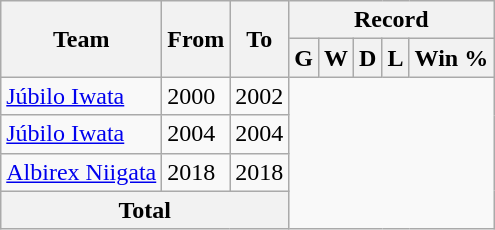<table class="wikitable" style="text-align: center">
<tr>
<th rowspan="2">Team</th>
<th rowspan="2">From</th>
<th rowspan="2">To</th>
<th colspan="5">Record</th>
</tr>
<tr>
<th>G</th>
<th>W</th>
<th>D</th>
<th>L</th>
<th>Win %</th>
</tr>
<tr>
<td align="left"><a href='#'>Júbilo Iwata</a></td>
<td align="left">2000</td>
<td align="left">2002<br></td>
</tr>
<tr>
<td align="left"><a href='#'>Júbilo Iwata</a></td>
<td align="left">2004</td>
<td align="left">2004<br></td>
</tr>
<tr>
<td align="left"><a href='#'>Albirex Niigata</a></td>
<td align="left">2018</td>
<td align="left">2018<br></td>
</tr>
<tr>
<th colspan="3">Total<br></th>
</tr>
</table>
